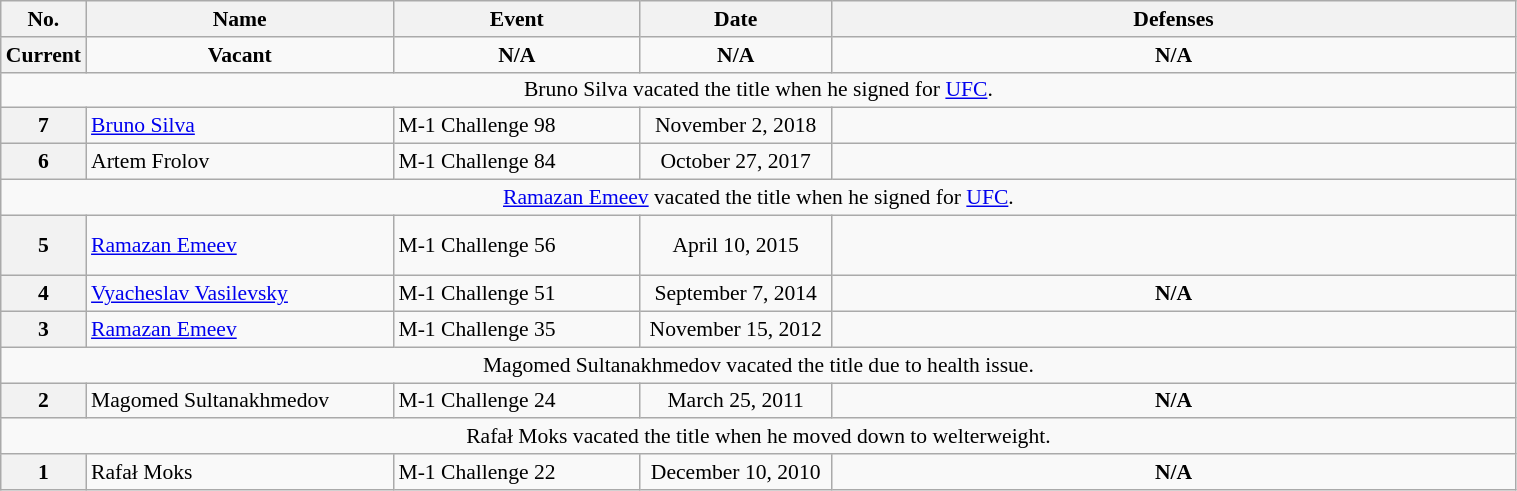<table class="wikitable" style="width:80%; font-size:90%;">
<tr>
<th style= width:1%;">No.</th>
<th style= width:21%;">Name</th>
<th style= width:17%;">Event</th>
<th style=width:13%;">Date</th>
<th style= width:48%;">Defenses</th>
</tr>
<tr>
<th>Current</th>
<td align=center><strong>Vacant</strong></td>
<td align=center><strong>N/A</strong></td>
<td align=center><strong>N/A</strong></td>
<td align=center><strong>N/A</strong></td>
</tr>
<tr>
<td style="text-align:center;" colspan="5">Bruno Silva vacated the title when he signed for <a href='#'>UFC</a>.</td>
</tr>
<tr>
<th>7</th>
<td align=left> <a href='#'>Bruno Silva</a></td>
<td align=left>M-1 Challenge 98 <br></td>
<td align=center>November 2, 2018</td>
<td></td>
</tr>
<tr>
<th>6</th>
<td align=left> Artem Frolov <br></td>
<td align=left>M-1 Challenge 84 <br></td>
<td align=center>October 27, 2017</td>
<td align=left></td>
</tr>
<tr>
<td style="text-align:center;" colspan="5"><a href='#'>Ramazan Emeev</a> vacated the title when he signed for <a href='#'>UFC</a>.</td>
</tr>
<tr>
<th>5</th>
<td align=left> <a href='#'>Ramazan Emeev</a></td>
<td align=left>M-1 Challenge 56 <br></td>
<td align=center>April 10, 2015</td>
<td align=left><br><br>
</td>
</tr>
<tr>
<th>4</th>
<td align=left> <a href='#'>Vyacheslav Vasilevsky</a></td>
<td align=left>M-1 Challenge 51 <br></td>
<td align=center>September 7, 2014</td>
<td align=center><strong>N/A</strong></td>
</tr>
<tr>
<th>3</th>
<td align=left> <a href='#'>Ramazan Emeev</a> <br></td>
<td align=left>M-1 Challenge 35 <br></td>
<td align=center>November 15, 2012</td>
<td align=align=left><br></td>
</tr>
<tr>
<td style="text-align:center;" colspan="5">Magomed Sultanakhmedov vacated the title due to health issue.</td>
</tr>
<tr>
<th>2</th>
<td align=left> Magomed Sultanakhmedov <br></td>
<td align=left>M-1 Challenge 24 <br></td>
<td align=center>March 25, 2011</td>
<td align=center><strong>N/A</strong></td>
</tr>
<tr>
<td style="text-align:center;" colspan="5">Rafał Moks vacated the title when he moved down to welterweight.</td>
</tr>
<tr>
<th>1</th>
<td align=left> Rafał Moks <br></td>
<td align=left>M-1 Challenge 22 <br></td>
<td align=center>December 10, 2010</td>
<td align=center><strong>N/A</strong></td>
</tr>
</table>
